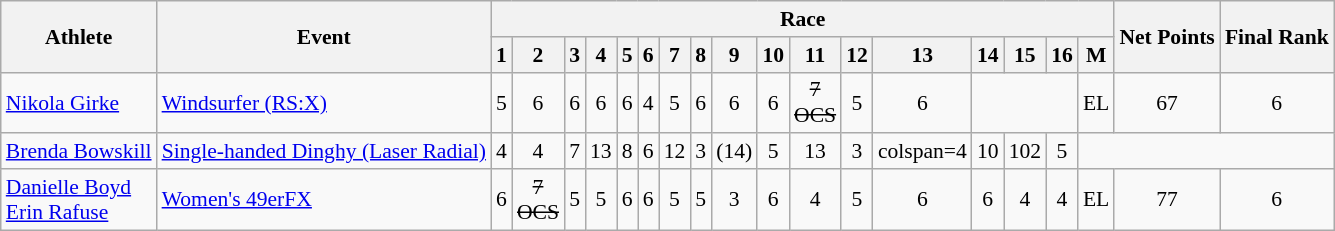<table class="wikitable" style="font-size:90%">
<tr>
<th rowspan=2>Athlete</th>
<th rowspan=2>Event</th>
<th colspan=17>Race</th>
<th rowspan=2>Net Points</th>
<th rowspan=2>Final Rank</th>
</tr>
<tr>
<th>1</th>
<th>2</th>
<th>3</th>
<th>4</th>
<th>5</th>
<th>6</th>
<th>7</th>
<th>8</th>
<th>9</th>
<th>10</th>
<th>11</th>
<th>12</th>
<th>13</th>
<th>14</th>
<th>15</th>
<th>16</th>
<th>M</th>
</tr>
<tr align=center>
<td align=left><a href='#'>Nikola Girke</a></td>
<td align=left><a href='#'>Windsurfer (RS:X)</a></td>
<td>5</td>
<td>6</td>
<td>6</td>
<td>6</td>
<td>6</td>
<td>4</td>
<td>5</td>
<td>6</td>
<td>6</td>
<td>6</td>
<td><s>7<br> OCS</s></td>
<td>5</td>
<td>6</td>
<td colspan=3></td>
<td>EL</td>
<td>67</td>
<td>6</td>
</tr>
<tr align=center>
<td align=left><a href='#'>Brenda Bowskill</a></td>
<td align=left><a href='#'>Single-handed Dinghy (Laser Radial)</a></td>
<td>4</td>
<td>4</td>
<td>7</td>
<td>13</td>
<td>8</td>
<td>6</td>
<td>12</td>
<td>3</td>
<td>(14)</td>
<td>5</td>
<td>13</td>
<td>3</td>
<td>colspan=4 </td>
<td>10</td>
<td>102</td>
<td>5</td>
</tr>
<tr align=center>
<td align=left><a href='#'>Danielle Boyd</a><br><a href='#'>Erin Rafuse</a></td>
<td align=left><a href='#'>Women's 49erFX</a></td>
<td>6</td>
<td><s>7<br>OCS</s></td>
<td>5</td>
<td>5</td>
<td>6</td>
<td>6</td>
<td>5</td>
<td>5</td>
<td>3</td>
<td>6</td>
<td>4</td>
<td>5</td>
<td>6</td>
<td>6</td>
<td>4</td>
<td>4</td>
<td>EL</td>
<td>77</td>
<td>6</td>
</tr>
</table>
